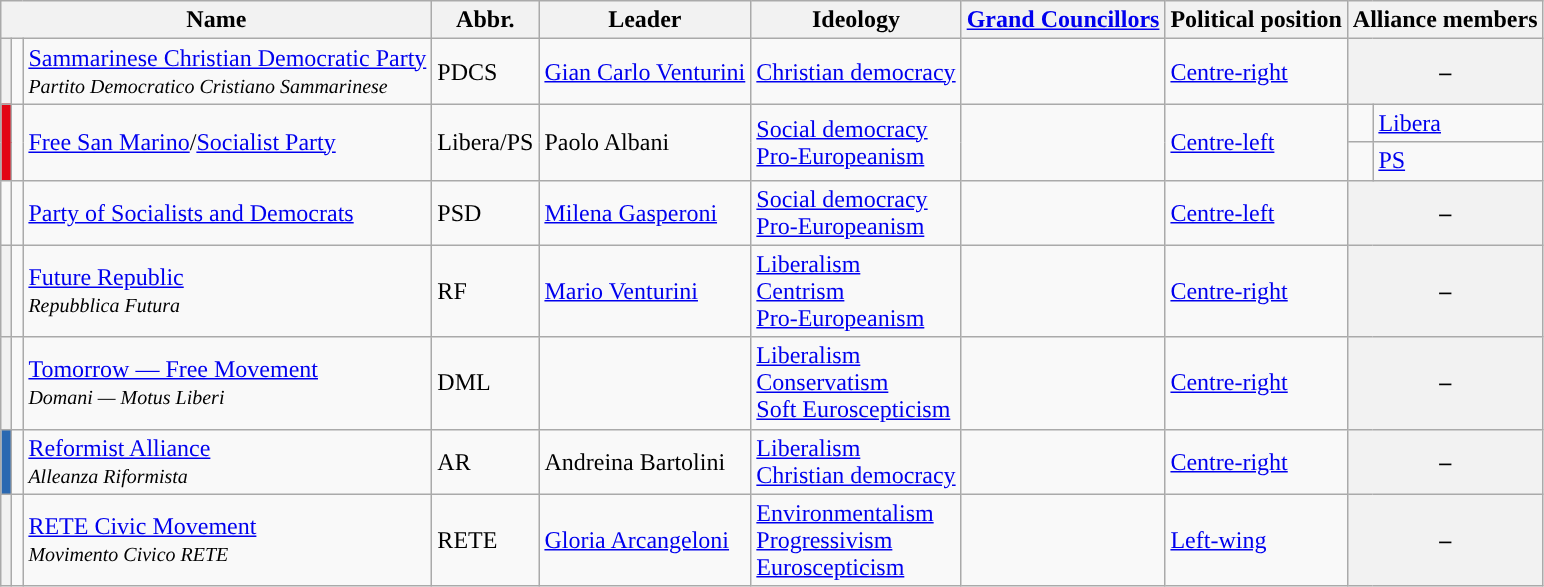<table class="wikitable sortable">
<tr ">
<th colspan=3>Name</th>
<th>Abbr.</th>
<th>Leader</th>
<th>Ideology</th>
<th><a href='#'>Grand Councillors</a></th>
<th>Political position</th>
<th colspan="2">Alliance members</th>
</tr>
<tr>
<th style="background-color: "></th>
<td></td>
<td><a href='#'>Sammarinese Christian Democratic Party</a><br><small><em>Partito Democratico Cristiano Sammarinese</em></small></td>
<td>PDCS</td>
<td><a href='#'>Gian Carlo Venturini</a></td>
<td><a href='#'>Christian democracy</a></td>
<td></td>
<td><a href='#'>Centre-right</a></td>
<th colspan="2">–</th>
</tr>
<tr>
<td rowspan="2" style="background-color: #E30514"></td>
<td rowspan="2"></td>
<td rowspan="2"><a href='#'>Free San Marino</a>/<a href='#'>Socialist Party</a><br></td>
<td rowspan="2">Libera/PS</td>
<td rowspan="2">Paolo Albani</td>
<td rowspan="2"><a href='#'>Social democracy</a><br><a href='#'>Pro-Europeanism</a></td>
<td rowspan="2"></td>
<td rowspan="2"><a href='#'>Centre-left</a></td>
<td style="background-color: "></td>
<td><a href='#'>Libera</a></td>
</tr>
<tr>
<td style="background-color: "></td>
<td><a href='#'>PS</a></td>
</tr>
<tr>
<td style="background-color: "></td>
<td></td>
<td><a href='#'>Party of Socialists and Democrats</a><br></td>
<td>PSD</td>
<td><a href='#'>Milena Gasperoni</a></td>
<td><a href='#'>Social democracy</a><br><a href='#'>Pro-Europeanism</a></td>
<td></td>
<td><a href='#'>Centre-left</a></td>
<th colspan="2">–</th>
</tr>
<tr>
<th style="background-color: "></th>
<td></td>
<td><a href='#'>Future Republic</a><br><small><em>Repubblica Futura</em></small></td>
<td>RF</td>
<td><a href='#'>Mario Venturini</a></td>
<td><a href='#'>Liberalism</a> <br><a href='#'>Centrism</a><br><a href='#'>Pro-Europeanism</a></td>
<td></td>
<td><a href='#'>Centre-right</a></td>
<th colspan="2">–</th>
</tr>
<tr>
<th style="background-color: "></th>
<td></td>
<td><a href='#'>Tomorrow — Free Movement</a><br><small><em>Domani — Motus Liberi</em></small></td>
<td>DML</td>
<td></td>
<td><a href='#'>Liberalism</a><br><a href='#'>Conservatism</a><br><a href='#'>Soft Euroscepticism</a></td>
<td></td>
<td><a href='#'>Centre-right</a></td>
<th colspan="2">–</th>
</tr>
<tr>
<th style="background-color: #2A68B1"></th>
<td></td>
<td><a href='#'>Reformist Alliance</a><br><small><em>Alleanza Riformista</em></small></td>
<td>AR</td>
<td>Andreina Bartolini</td>
<td><a href='#'>Liberalism</a><br><a href='#'>Christian democracy</a></td>
<td></td>
<td><a href='#'>Centre-right</a></td>
<th colspan="2">–</th>
</tr>
<tr>
<th style="background-color: "></th>
<td></td>
<td><a href='#'>RETE Civic Movement</a><br><small><em>Movimento Civico RETE</em></small></td>
<td>RETE</td>
<td><a href='#'>Gloria Arcangeloni</a></td>
<td><a href='#'>Environmentalism</a><br><a href='#'>Progressivism</a><br><a href='#'>Euroscepticism</a></td>
<td></td>
<td><a href='#'>Left-wing</a></td>
<th colspan="2">–</th>
</tr>
</table>
